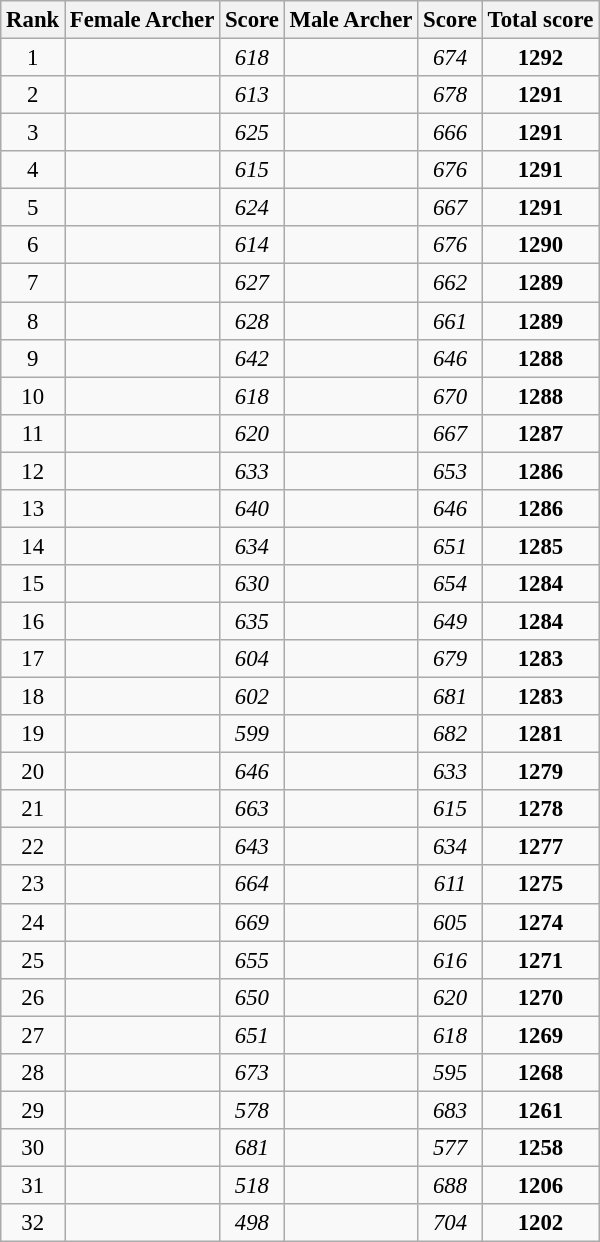<table class="wikitable sortable" style="font-size:95%; text-align:center;">
<tr>
<th>Rank</th>
<th>Female Archer</th>
<th>Score</th>
<th>Male Archer</th>
<th>Score</th>
<th>Total score</th>
</tr>
<tr>
<td>1</td>
<td align="left"></td>
<td><em>618</em></td>
<td align="left"></td>
<td><em>674</em></td>
<td><strong>1292</strong></td>
</tr>
<tr>
<td>2</td>
<td align="left"></td>
<td><em>613</em></td>
<td align="left"></td>
<td><em>678</em></td>
<td><strong>1291</strong></td>
</tr>
<tr>
<td>3</td>
<td align="left"></td>
<td><em>625</em></td>
<td align="left"></td>
<td><em>666</em></td>
<td><strong>1291</strong></td>
</tr>
<tr>
<td>4</td>
<td align="left"></td>
<td><em>615</em></td>
<td align="left"></td>
<td><em>676</em></td>
<td><strong>1291</strong></td>
</tr>
<tr>
<td>5</td>
<td align="left"></td>
<td><em>624</em></td>
<td align="left"></td>
<td><em>667</em></td>
<td><strong>1291</strong></td>
</tr>
<tr>
<td>6</td>
<td align="left"></td>
<td><em>614</em></td>
<td align="left"></td>
<td><em>676</em></td>
<td><strong>1290</strong></td>
</tr>
<tr>
<td>7</td>
<td align="left"></td>
<td><em>627</em></td>
<td align="left"></td>
<td><em>662</em></td>
<td><strong>1289</strong></td>
</tr>
<tr>
<td>8</td>
<td align="left"></td>
<td><em>628</em></td>
<td align="left"></td>
<td><em>661</em></td>
<td><strong>1289</strong></td>
</tr>
<tr>
<td>9</td>
<td align="left"></td>
<td><em>642</em></td>
<td align="left"></td>
<td><em>646</em></td>
<td><strong>1288</strong></td>
</tr>
<tr>
<td>10</td>
<td align="left"></td>
<td><em>618</em></td>
<td align="left"></td>
<td><em>670</em></td>
<td><strong>1288</strong></td>
</tr>
<tr>
<td>11</td>
<td align="left"></td>
<td><em>620</em></td>
<td align="left"></td>
<td><em>667</em></td>
<td><strong>1287</strong></td>
</tr>
<tr>
<td>12</td>
<td align="left"></td>
<td><em>633</em></td>
<td align="left"></td>
<td><em>653</em></td>
<td><strong>1286</strong></td>
</tr>
<tr>
<td>13</td>
<td align="left"></td>
<td><em>640</em></td>
<td align="left"></td>
<td><em>646</em></td>
<td><strong>1286</strong></td>
</tr>
<tr>
<td>14</td>
<td align="left"></td>
<td><em>634</em></td>
<td align="left"></td>
<td><em>651</em></td>
<td><strong>1285</strong></td>
</tr>
<tr>
<td>15</td>
<td align="left"></td>
<td><em>630</em></td>
<td align="left"></td>
<td><em>654</em></td>
<td><strong>1284</strong></td>
</tr>
<tr>
<td>16</td>
<td align="left"></td>
<td><em>635</em></td>
<td align="left"></td>
<td><em>649</em></td>
<td><strong>1284</strong></td>
</tr>
<tr>
<td>17</td>
<td align="left"></td>
<td><em>604</em></td>
<td align="left"></td>
<td><em>679</em></td>
<td><strong>1283</strong></td>
</tr>
<tr>
<td>18</td>
<td align="left"></td>
<td><em>602</em></td>
<td align="left"></td>
<td><em>681</em></td>
<td><strong>1283</strong></td>
</tr>
<tr>
<td>19</td>
<td align="left"></td>
<td><em>599</em></td>
<td align="left"></td>
<td><em>682</em></td>
<td><strong>1281</strong></td>
</tr>
<tr>
<td>20</td>
<td align="left"></td>
<td><em>646</em></td>
<td align="left"></td>
<td><em>633</em></td>
<td><strong>1279</strong></td>
</tr>
<tr>
<td>21</td>
<td align="left"></td>
<td><em>663</em></td>
<td align="left"></td>
<td><em>615</em></td>
<td><strong>1278</strong></td>
</tr>
<tr>
<td>22</td>
<td align="left"></td>
<td><em> 643</em></td>
<td align="left"></td>
<td><em>634</em></td>
<td><strong>1277</strong></td>
</tr>
<tr>
<td>23</td>
<td align="left"></td>
<td><em>664</em></td>
<td align="left"></td>
<td><em>611</em></td>
<td><strong>1275</strong></td>
</tr>
<tr>
<td>24</td>
<td align="left"></td>
<td><em>669</em></td>
<td align="left"></td>
<td><em>605</em></td>
<td><strong>1274</strong></td>
</tr>
<tr>
<td>25</td>
<td align="left"></td>
<td><em>655</em></td>
<td align="left"></td>
<td><em>616</em></td>
<td><strong>1271</strong></td>
</tr>
<tr>
<td>26</td>
<td align="left"></td>
<td><em>650</em></td>
<td align="left"></td>
<td><em>620</em></td>
<td><strong>1270</strong></td>
</tr>
<tr>
<td>27</td>
<td align="left"></td>
<td><em>651</em></td>
<td align="left"></td>
<td><em>618</em></td>
<td><strong>1269</strong></td>
</tr>
<tr>
<td>28</td>
<td align="left"></td>
<td><em>673</em></td>
<td align="left"></td>
<td><em>595</em></td>
<td><strong>1268</strong></td>
</tr>
<tr>
<td>29</td>
<td align="left"></td>
<td><em>578</em></td>
<td align="left"></td>
<td><em>683</em></td>
<td><strong>1261</strong></td>
</tr>
<tr>
<td>30</td>
<td align="left"></td>
<td><em>681</em></td>
<td align="left"></td>
<td><em>577</em></td>
<td><strong>1258</strong></td>
</tr>
<tr>
<td>31</td>
<td align="left"></td>
<td><em>518</em></td>
<td align="left"></td>
<td><em>688</em></td>
<td><strong>1206</strong></td>
</tr>
<tr>
<td>32</td>
<td align="left"></td>
<td><em>498</em></td>
<td align="left"></td>
<td><em>704</em></td>
<td><strong>1202</strong></td>
</tr>
</table>
